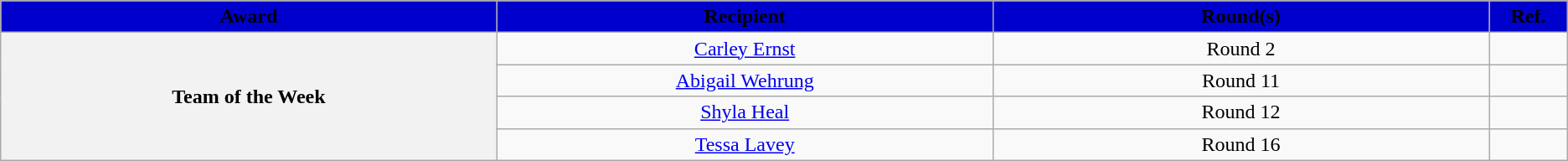<table class="wikitable sortable sortable" style="text-align: center">
<tr>
<th style="background: #0000CD" width="10%"><span>Award</span></th>
<th style="background: #0000CD" width="10%"><span>Recipient</span></th>
<th style="background: #0000CD" width="10%"><span>Round(s)</span></th>
<th style="background: #0000CD" width="1%" class="unsortable"><span>Ref.</span></th>
</tr>
<tr>
<th rowspan=4>Team of the Week</th>
<td><a href='#'>Carley Ernst</a></td>
<td>Round 2</td>
<td></td>
</tr>
<tr>
<td><a href='#'>Abigail Wehrung</a></td>
<td>Round 11</td>
<td></td>
</tr>
<tr>
<td><a href='#'>Shyla Heal</a></td>
<td>Round 12</td>
<td></td>
</tr>
<tr>
<td><a href='#'>Tessa Lavey</a></td>
<td>Round 16</td>
<td></td>
</tr>
</table>
